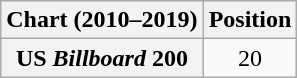<table class="wikitable plainrowheaders" style="text-align:center">
<tr>
<th scope="col">Chart (2010–2019)</th>
<th scope="col">Position</th>
</tr>
<tr>
<th scope="row">US <em>Billboard</em> 200</th>
<td>20</td>
</tr>
</table>
